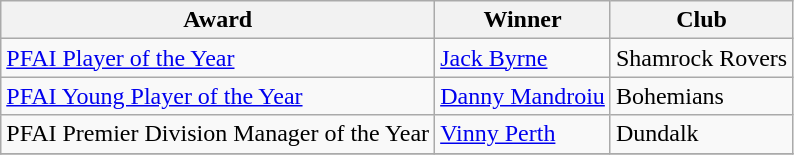<table class="wikitable">
<tr>
<th>Award</th>
<th>Winner</th>
<th>Club</th>
</tr>
<tr>
<td><a href='#'>PFAI Player of the Year</a></td>
<td> <a href='#'>Jack Byrne</a></td>
<td>Shamrock Rovers</td>
</tr>
<tr>
<td><a href='#'>PFAI Young Player of the Year</a></td>
<td> <a href='#'>Danny Mandroiu</a></td>
<td>Bohemians</td>
</tr>
<tr>
<td>PFAI Premier Division Manager of the Year</td>
<td> <a href='#'>Vinny Perth</a></td>
<td>Dundalk</td>
</tr>
<tr>
</tr>
</table>
